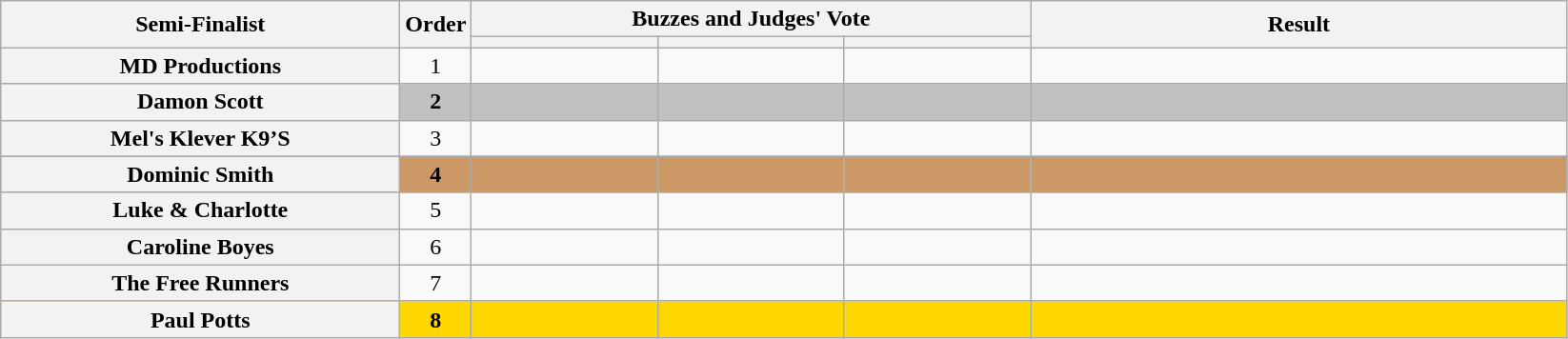<table class="wikitable plainrowheaders sortable" style="text-align:center;">
<tr>
<th scope="col" rowspan="2" class="unsortable" style="width:17em;">Semi-Finalist</th>
<th scope="col" rowspan="2" style="width:1em;">Order</th>
<th colspan="3" scope="col" class="unsortable" style="width:24em;">Buzzes and Judges' Vote</th>
<th scope="col" rowspan="2" style="width:23em;">Result</th>
</tr>
<tr>
<th scope="col" class="unsortable" style="width:6em;"></th>
<th scope="col" class="unsortable" style="width:6em;"></th>
<th scope="col" class="unsortable" style="width:6em;"></th>
</tr>
<tr>
<th scope="row">MD Productions</th>
<td>1</td>
<td style="text-align:center;"></td>
<td style="text-align:center;"></td>
<td style="text-align:center;"></td>
<td></td>
</tr>
<tr bgcolor=silver>
<th scope="row"><strong>Damon Scott</strong></th>
<td><strong>2</strong></td>
<td style="text-align:center;"></td>
<td style="text-align:center;"></td>
<td style="text-align:center;"></td>
<td><strong></strong></td>
</tr>
<tr>
<th scope="row">Mel's Klever K9’S</th>
<td>3</td>
<td style="text-align:center;"></td>
<td style="text-align:center;"></td>
<td style="text-align:center;"></td>
<td></td>
</tr>
<tr bgcolor=#c96>
<th scope="row"><strong>Dominic Smith</strong></th>
<td><strong>4</strong></td>
<td style="text-align:center;"></td>
<td style="text-align:center;"></td>
<td style="text-align:center;"></td>
<td><strong></strong></td>
</tr>
<tr>
<th scope="row">Luke & Charlotte</th>
<td>5</td>
<td style="text-align:center;"></td>
<td style="text-align:center;"></td>
<td style="text-align:center;"></td>
<td></td>
</tr>
<tr>
<th scope="row">Caroline Boyes</th>
<td>6</td>
<td style="text-align:center;"></td>
<td style="text-align:center;"></td>
<td style="text-align:center;"></td>
<td></td>
</tr>
<tr>
<th scope="row">The Free Runners</th>
<td>7</td>
<td style="text-align:center;"></td>
<td style="text-align:center;"></td>
<td style="text-align:center;"></td>
<td></td>
</tr>
<tr bgcolor=gold>
<th scope="row"><strong>Paul Potts</strong></th>
<td><strong>8</strong></td>
<td style="text-align:center;"></td>
<td style="text-align:center;"></td>
<td style="text-align:center;"></td>
<td><strong></strong></td>
</tr>
</table>
